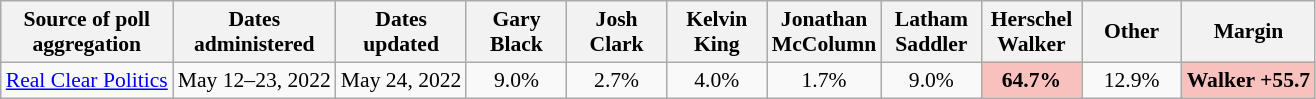<table class="wikitable sortable" style="text-align:center;font-size:90%;line-height:17px">
<tr>
<th>Source of poll<br>aggregation</th>
<th>Dates<br>administered</th>
<th>Dates<br>updated</th>
<th style="width:60px;">Gary<br>Black</th>
<th style="width:60px;">Josh<br>Clark</th>
<th style="width:60px;">Kelvin<br>King</th>
<th style="width:60px;">Jonathan<br>McColumn</th>
<th style="width:60px;">Latham<br>Saddler</th>
<th style="width:60px;">Herschel<br>Walker</th>
<th style="width:60px;">Other<br></th>
<th>Margin</th>
</tr>
<tr>
<td><a href='#'>Real Clear Politics</a></td>
<td>May 12–23, 2022</td>
<td>May 24, 2022</td>
<td>9.0%</td>
<td>2.7%</td>
<td>4.0%</td>
<td>1.7%</td>
<td>9.0%</td>
<td style="background: rgb(248, 193, 190);"><strong>64.7%</strong></td>
<td>12.9%</td>
<td style="background: rgb(248, 193, 190);"><strong>Walker +55.7</strong></td>
</tr>
</table>
